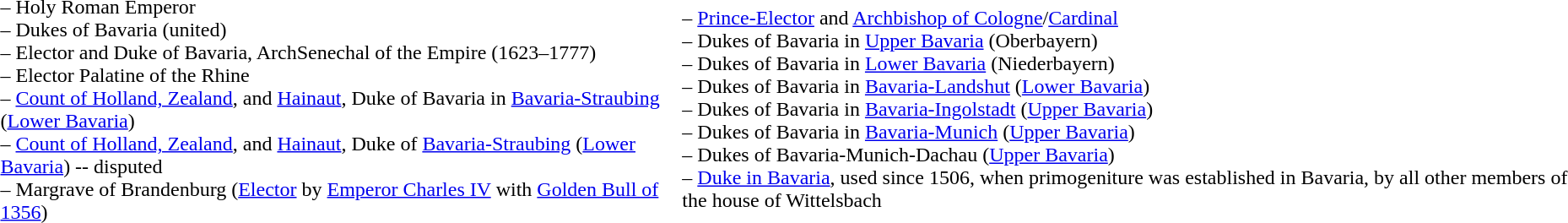<table>
<tr>
<td style="text-align:left;"><br> – Holy Roman Emperor<br> – Dukes of Bavaria (united)<br> – Elector and Duke of Bavaria, ArchSenechal of the Empire (1623–1777)<br> – Elector Palatine of the Rhine<br> – <a href='#'>Count of Holland, Zealand</a>, and <a href='#'>Hainaut</a>, Duke of Bavaria in <a href='#'>Bavaria-Straubing</a> (<a href='#'>Lower Bavaria</a>)<br> – <a href='#'>Count of Holland, Zealand</a>, and <a href='#'>Hainaut</a>, Duke of <a href='#'>Bavaria-Straubing</a> (<a href='#'>Lower Bavaria</a>) -- disputed<br> – Margrave of Brandenburg (<a href='#'>Elector</a> by <a href='#'>Emperor Charles IV</a> with <a href='#'>Golden Bull of 1356</a>)</td>
<td style="vertical-align:top"></td>
<td style="text-align:left;"><br> – <a href='#'>Prince-Elector</a> and <a href='#'>Archbishop of Cologne</a>/<a href='#'>Cardinal</a><br> – Dukes of Bavaria in <a href='#'>Upper Bavaria</a> (Oberbayern)<br> – Dukes of Bavaria in <a href='#'>Lower Bavaria</a> (Niederbayern)<br> – Dukes of Bavaria in <a href='#'>Bavaria-Landshut</a> (<a href='#'>Lower Bavaria</a>)<br> – Dukes of Bavaria in <a href='#'>Bavaria-Ingolstadt</a> (<a href='#'>Upper Bavaria</a>)<br> – Dukes of Bavaria in <a href='#'>Bavaria-Munich</a> (<a href='#'>Upper Bavaria</a>)<br> – Dukes of Bavaria-Munich-Dachau (<a href='#'>Upper Bavaria</a>)<br> – <a href='#'>Duke in Bavaria</a>, used since 1506, when primogeniture was established in Bavaria, by all other members of the house of Wittelsbach</td>
</tr>
</table>
